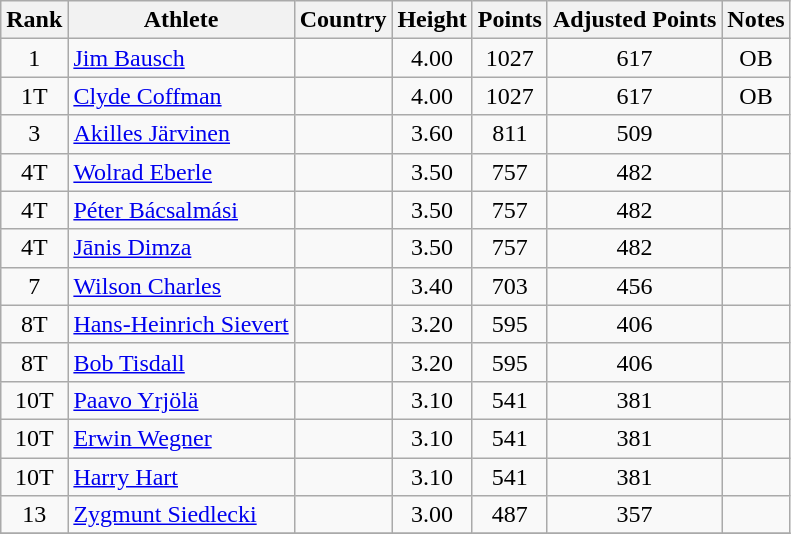<table class="wikitable sortable" style="text-align:center">
<tr>
<th>Rank</th>
<th>Athlete</th>
<th>Country</th>
<th>Height</th>
<th>Points</th>
<th>Adjusted Points</th>
<th>Notes</th>
</tr>
<tr>
<td>1</td>
<td align=left><a href='#'>Jim Bausch</a></td>
<td align=left></td>
<td>4.00</td>
<td>1027</td>
<td>617</td>
<td>OB</td>
</tr>
<tr>
<td>1T</td>
<td align=left><a href='#'>Clyde Coffman</a></td>
<td align=left></td>
<td>4.00</td>
<td>1027</td>
<td>617</td>
<td>OB</td>
</tr>
<tr>
<td>3</td>
<td align=left><a href='#'>Akilles Järvinen</a></td>
<td align=left></td>
<td>3.60</td>
<td>811</td>
<td>509</td>
<td></td>
</tr>
<tr>
<td>4T</td>
<td align=left><a href='#'>Wolrad Eberle</a></td>
<td align=left></td>
<td>3.50</td>
<td>757</td>
<td>482</td>
<td></td>
</tr>
<tr>
<td>4T</td>
<td align=left><a href='#'>Péter Bácsalmási</a></td>
<td align=left></td>
<td>3.50</td>
<td>757</td>
<td>482</td>
<td></td>
</tr>
<tr>
<td>4T</td>
<td align=left><a href='#'>Jānis Dimza</a></td>
<td align=left></td>
<td>3.50</td>
<td>757</td>
<td>482</td>
<td></td>
</tr>
<tr>
<td>7</td>
<td align=left><a href='#'>Wilson Charles</a></td>
<td align=left></td>
<td>3.40</td>
<td>703</td>
<td>456</td>
<td></td>
</tr>
<tr>
<td>8T</td>
<td align=left><a href='#'>Hans-Heinrich Sievert</a></td>
<td align=left></td>
<td>3.20</td>
<td>595</td>
<td>406</td>
<td></td>
</tr>
<tr>
<td>8T</td>
<td align=left><a href='#'>Bob Tisdall</a></td>
<td align=left></td>
<td>3.20</td>
<td>595</td>
<td>406</td>
<td></td>
</tr>
<tr>
<td>10T</td>
<td align=left><a href='#'>Paavo Yrjölä</a></td>
<td align=left></td>
<td>3.10</td>
<td>541</td>
<td>381</td>
<td></td>
</tr>
<tr>
<td>10T</td>
<td align=left><a href='#'>Erwin Wegner</a></td>
<td align=left></td>
<td>3.10</td>
<td>541</td>
<td>381</td>
<td></td>
</tr>
<tr>
<td>10T</td>
<td align=left><a href='#'>Harry Hart</a></td>
<td align=left></td>
<td>3.10</td>
<td>541</td>
<td>381</td>
<td></td>
</tr>
<tr>
<td>13</td>
<td align=left><a href='#'>Zygmunt Siedlecki</a></td>
<td align=left></td>
<td>3.00</td>
<td>487</td>
<td>357</td>
<td></td>
</tr>
<tr>
</tr>
</table>
